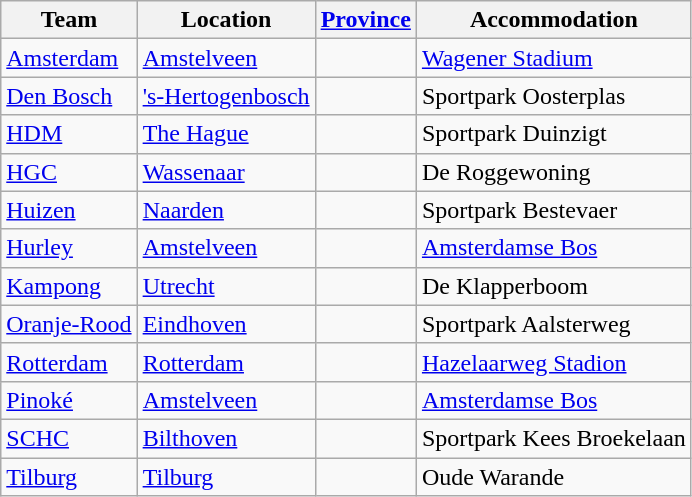<table class="wikitable sortable">
<tr>
<th>Team</th>
<th>Location</th>
<th><a href='#'>Province</a></th>
<th>Accommodation</th>
</tr>
<tr>
<td><a href='#'>Amsterdam</a></td>
<td><a href='#'>Amstelveen</a></td>
<td></td>
<td><a href='#'>Wagener Stadium</a></td>
</tr>
<tr>
<td><a href='#'>Den Bosch</a></td>
<td><a href='#'>'s-Hertogenbosch</a></td>
<td></td>
<td>Sportpark Oosterplas</td>
</tr>
<tr>
<td><a href='#'>HDM</a></td>
<td><a href='#'>The Hague</a></td>
<td></td>
<td>Sportpark Duinzigt</td>
</tr>
<tr>
<td><a href='#'>HGC</a></td>
<td><a href='#'>Wassenaar</a></td>
<td></td>
<td>De Roggewoning</td>
</tr>
<tr>
<td><a href='#'>Huizen</a></td>
<td><a href='#'>Naarden</a></td>
<td></td>
<td>Sportpark Bestevaer</td>
</tr>
<tr>
<td><a href='#'>Hurley</a></td>
<td><a href='#'>Amstelveen</a></td>
<td></td>
<td><a href='#'>Amsterdamse Bos</a></td>
</tr>
<tr>
<td><a href='#'>Kampong</a></td>
<td><a href='#'>Utrecht</a></td>
<td></td>
<td>De Klapperboom</td>
</tr>
<tr>
<td><a href='#'>Oranje-Rood</a></td>
<td><a href='#'>Eindhoven</a></td>
<td></td>
<td>Sportpark Aalsterweg</td>
</tr>
<tr>
<td><a href='#'>Rotterdam</a></td>
<td><a href='#'>Rotterdam</a></td>
<td></td>
<td><a href='#'>Hazelaarweg Stadion</a></td>
</tr>
<tr>
<td><a href='#'>Pinoké</a></td>
<td><a href='#'>Amstelveen</a></td>
<td></td>
<td><a href='#'>Amsterdamse Bos</a></td>
</tr>
<tr>
<td><a href='#'>SCHC</a></td>
<td><a href='#'>Bilthoven</a></td>
<td></td>
<td>Sportpark Kees Broekelaan</td>
</tr>
<tr>
<td><a href='#'>Tilburg</a></td>
<td><a href='#'>Tilburg</a></td>
<td></td>
<td>Oude Warande</td>
</tr>
</table>
